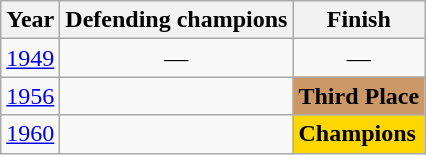<table class="wikitable">
<tr>
<th>Year</th>
<th>Defending champions</th>
<th>Finish</th>
</tr>
<tr>
<td><a href='#'>1949</a></td>
<td align=center>—</td>
<td align=center>—</td>
</tr>
<tr>
<td><a href='#'>1956</a></td>
<td></td>
<td bgcolor=#CC9966><strong>Third Place</strong></td>
</tr>
<tr>
<td><a href='#'>1960</a></td>
<td></td>
<td bgcolor=gold><strong>Champions</strong></td>
</tr>
</table>
